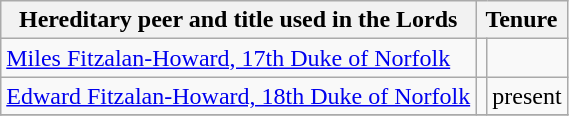<table class="sortable wikitable">
<tr>
<th>Hereditary peer and title used in the Lords</th>
<th colspan=2>Tenure</th>
</tr>
<tr>
<td><a href='#'>Miles Fitzalan-Howard, 17th Duke of Norfolk</a></td>
<td></td>
<td></td>
</tr>
<tr>
<td><a href='#'>Edward Fitzalan-Howard, 18th Duke of Norfolk</a></td>
<td></td>
<td>present</td>
</tr>
<tr>
</tr>
</table>
